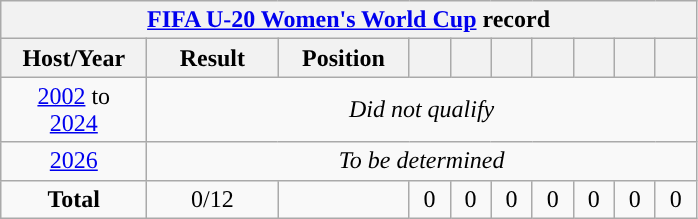<table class="wikitable collapsible" style="text-align: center;">
<tr>
<th colspan=10 style="background:color: #0000FF;"><a href='#'>FIFA U-20 Women's World Cup</a> record</th>
</tr>
<tr>
<th width="90">Host/Year</th>
<th width="80">Result</th>
<th width="80">Position</th>
<th width="20"></th>
<th width="20"></th>
<th width="20"></th>
<th width="20"></th>
<th width="20"></th>
<th width="20"></th>
<th width="20"></th>
</tr>
<tr>
<td> <a href='#'>2002</a> to <br>  <a href='#'>2024</a></td>
<td colspan = 9><em>Did not qualify</em></td>
</tr>
<tr>
<td> <a href='#'>2026</a></td>
<td colspan = 9><em>To be determined</em></td>
</tr>
<tr>
<td><strong>Total</strong></td>
<td>0/12</td>
<td></td>
<td>0</td>
<td>0</td>
<td>0</td>
<td>0</td>
<td>0</td>
<td>0</td>
<td>0</td>
</tr>
</table>
